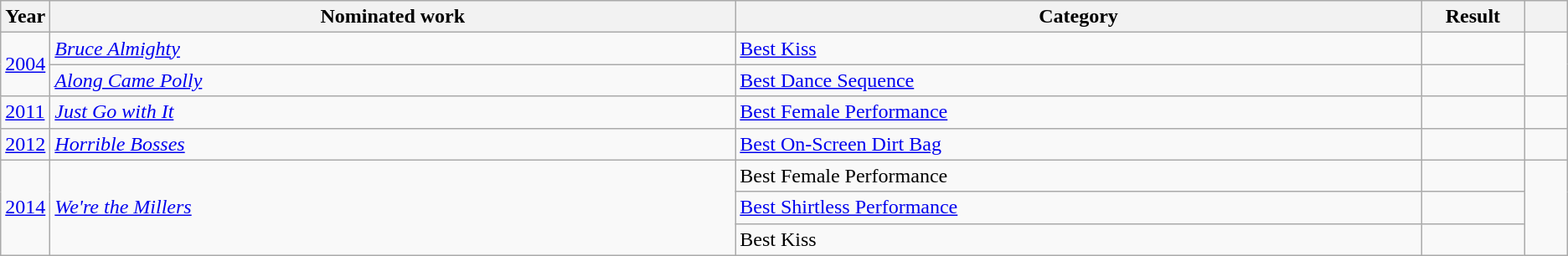<table class="wikitable sortable">
<tr>
<th scope="col" style="width:1em;">Year</th>
<th scope="col" style="width:39em;">Nominated work</th>
<th scope="col" style="width:39em;">Category</th>
<th scope="col" style="width:5em;">Result</th>
<th scope="col" style="width:2em;" class="unsortable"></th>
</tr>
<tr>
<td rowspan="2"><a href='#'>2004</a></td>
<td><em><a href='#'>Bruce Almighty</a></em></td>
<td><a href='#'>Best Kiss</a></td>
<td></td>
<td rowspan="2"></td>
</tr>
<tr>
<td><em><a href='#'>Along Came Polly</a></em></td>
<td><a href='#'>Best Dance Sequence</a></td>
<td></td>
</tr>
<tr>
<td><a href='#'>2011</a></td>
<td><em><a href='#'>Just Go with It</a></em></td>
<td><a href='#'>Best Female Performance</a></td>
<td></td>
<td></td>
</tr>
<tr>
<td><a href='#'>2012</a></td>
<td><em><a href='#'>Horrible Bosses</a></em></td>
<td><a href='#'>Best On-Screen Dirt Bag</a></td>
<td></td>
<td></td>
</tr>
<tr>
<td rowspan="3"><a href='#'>2014</a></td>
<td rowspan="3"><em><a href='#'>We're the Millers</a></em></td>
<td>Best Female Performance</td>
<td></td>
<td rowspan="3"></td>
</tr>
<tr>
<td><a href='#'>Best Shirtless Performance</a></td>
<td></td>
</tr>
<tr>
<td>Best Kiss</td>
<td></td>
</tr>
</table>
